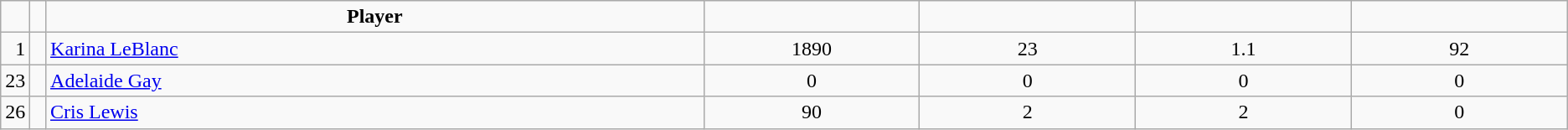<table class="wikitable" style="text-align:center">
<tr>
<td style="width:1%; text-align:center;"><strong></strong></td>
<td style="width:1%; text-align:center;"><strong></strong></td>
<td style="width:42%; text-align:center;"><strong>Player</strong></td>
<td width=60></td>
<td width=60></td>
<td width=60></td>
<td width=60></td>
</tr>
<tr>
<td style="text-align: right;">1</td>
<td></td>
<td style="text-align: left;"><a href='#'>Karina LeBlanc</a></td>
<td>1890</td>
<td>23</td>
<td>1.1</td>
<td>92</td>
</tr>
<tr>
<td style="text-align: right;">23</td>
<td></td>
<td style="text-align: left;"><a href='#'>Adelaide Gay</a></td>
<td>0</td>
<td>0</td>
<td>0</td>
<td>0</td>
</tr>
<tr>
<td style="text-align: right;">26</td>
<td></td>
<td style="text-align: left;"><a href='#'>Cris Lewis</a></td>
<td>90</td>
<td>2</td>
<td>2</td>
<td>0</td>
</tr>
</table>
